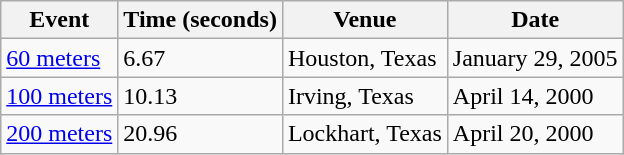<table class="wikitable">
<tr>
<th>Event</th>
<th>Time (seconds)</th>
<th>Venue</th>
<th>Date</th>
</tr>
<tr>
<td><a href='#'>60 meters</a></td>
<td>6.67</td>
<td>Houston, Texas</td>
<td>January 29, 2005</td>
</tr>
<tr>
<td><a href='#'>100 meters</a></td>
<td>10.13</td>
<td>Irving, Texas</td>
<td>April 14, 2000</td>
</tr>
<tr>
<td><a href='#'>200 meters</a></td>
<td>20.96</td>
<td>Lockhart, Texas</td>
<td>April 20, 2000</td>
</tr>
</table>
